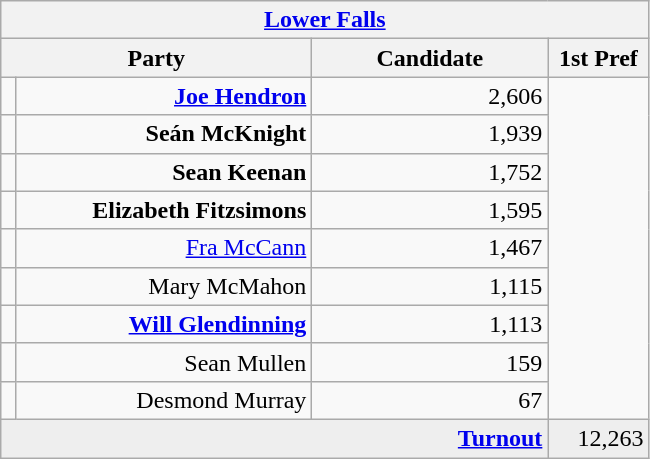<table class="wikitable">
<tr>
<th colspan="4" align="center"><a href='#'>Lower Falls</a></th>
</tr>
<tr>
<th colspan="2" align="center" width=200>Party</th>
<th width=150>Candidate</th>
<th width=60>1st Pref</th>
</tr>
<tr>
<td></td>
<td align="right"><strong><a href='#'>Joe Hendron</a></strong></td>
<td align="right">2,606</td>
</tr>
<tr>
<td></td>
<td align="right"><strong>Seán McKnight</strong></td>
<td align="right">1,939</td>
</tr>
<tr>
<td></td>
<td align="right"><strong>Sean Keenan</strong></td>
<td align="right">1,752</td>
</tr>
<tr>
<td></td>
<td align="right"><strong>Elizabeth Fitzsimons</strong></td>
<td align="right">1,595</td>
</tr>
<tr>
<td></td>
<td align="right"><a href='#'>Fra McCann</a></td>
<td align="right">1,467</td>
</tr>
<tr>
<td></td>
<td align="right">Mary McMahon</td>
<td align="right">1,115</td>
</tr>
<tr>
<td></td>
<td align="right"><strong><a href='#'>Will Glendinning</a></strong></td>
<td align="right">1,113</td>
</tr>
<tr>
<td></td>
<td align="right">Sean Mullen</td>
<td align="right">159</td>
</tr>
<tr>
<td></td>
<td align="right">Desmond Murray</td>
<td align="right">67</td>
</tr>
<tr bgcolor="EEEEEE">
<td colspan=3 align="right"><strong><a href='#'>Turnout</a></strong></td>
<td align="right">12,263</td>
</tr>
</table>
